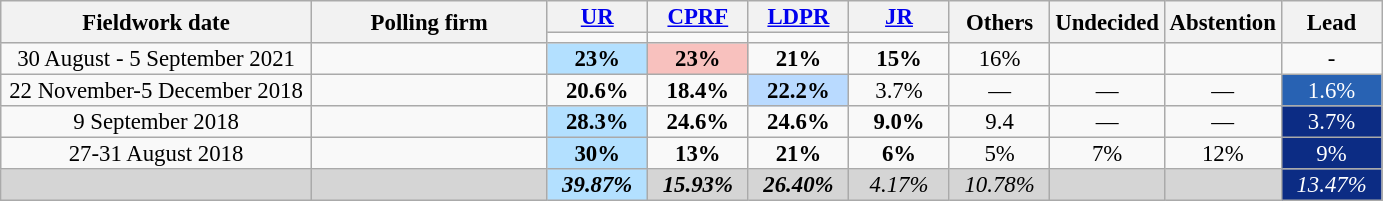<table class=wikitable style="font-size:95%; line-height:14px; text-align:center">
<tr>
<th style=width:200px; rowspan=2>Fieldwork date</th>
<th style=width:150px; rowspan=2>Polling firm</th>
<th style="width:60px;"><a href='#'>UR</a></th>
<th style="width:60px;"><a href='#'>CPRF</a></th>
<th style="width:60px;"><a href='#'>LDPR</a></th>
<th style="width:60px;"><a href='#'>JR</a></th>
<th style="width:60px;" rowspan=2>Others</th>
<th style="width:60px;" rowspan=2>Undecided</th>
<th style="width:60px;" rowspan=2>Abstention</th>
<th style="width:60px;" rowspan="2">Lead</th>
</tr>
<tr>
<td bgcolor=></td>
<td bgcolor=></td>
<td bgcolor=></td>
<td bgcolor=></td>
</tr>
<tr>
<td>30 August - 5 September 2021</td>
<td></td>
<td style="background:#B3E0FF"><strong>23%</strong></td>
<td style="background:#F8C1BE"><strong>23%</strong></td>
<td><strong>21%</strong></td>
<td><strong>15%</strong></td>
<td>16%</td>
<td></td>
<td></td>
<td>-</td>
</tr>
<tr>
<td>22 November-5 December 2018</td>
<td> </td>
<td><strong>20.6%</strong></td>
<td><strong>18.4%</strong></td>
<td style="background:#B9DAFF"><strong>22.2%</strong></td>
<td>3.7%</td>
<td>—</td>
<td>—</td>
<td>—</td>
<td style="background:#2862B3; color:white;">1.6%</td>
</tr>
<tr>
<td>9 September 2018</td>
<td> </td>
<td style="background:#B3E0FF"><strong>28.3%</strong></td>
<td><strong>24.6%</strong></td>
<td><strong>24.6%</strong></td>
<td><strong>9.0%</strong></td>
<td>9.4</td>
<td>—</td>
<td>—</td>
<td style="background:#0C2C84; color:white;">3.7%</td>
</tr>
<tr>
<td>27-31 August 2018</td>
<td></td>
<td style="background:#B3E0FF"><strong>30%</strong></td>
<td><strong>13%</strong></td>
<td><strong>21%</strong></td>
<td><strong>6%</strong></td>
<td>5%</td>
<td>7%</td>
<td>12%</td>
<td style="background:#0C2C84; color:white;">9%</td>
</tr>
<tr>
<td style="background:#D5D5D5"></td>
<td style="background:#D5D5D5"></td>
<td style="background:#B3E0FF"><strong><em>39.87%</em></strong></td>
<td style="background:#D5D5D5"><strong><em>15.93%</em></strong></td>
<td style="background:#D5D5D5"><strong><em>26.40%</em></strong></td>
<td style="background:#D5D5D5"><em>4.17%</em></td>
<td style="background:#D5D5D5"><em>10.78%</em></td>
<td style="background:#D5D5D5"></td>
<td style="background:#D5D5D5"></td>
<td style="background:#0C2C84; color:white;"><em>13.47%</em></td>
</tr>
</table>
